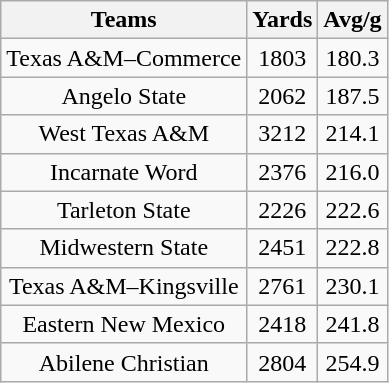<table class="wikitable sortable" style="text-align: center;">
<tr>
<th>Teams</th>
<th>Yards</th>
<th>Avg/g</th>
</tr>
<tr>
<td style=>Texas A&M–Commerce</td>
<td>1803</td>
<td>180.3</td>
</tr>
<tr>
<td style=>Angelo State</td>
<td>2062</td>
<td>187.5</td>
</tr>
<tr>
<td style=>West Texas A&M</td>
<td>3212</td>
<td>214.1</td>
</tr>
<tr>
<td style=>Incarnate Word</td>
<td>2376</td>
<td>216.0</td>
</tr>
<tr>
<td style=>Tarleton State</td>
<td>2226</td>
<td>222.6</td>
</tr>
<tr>
<td style=>Midwestern State</td>
<td>2451</td>
<td>222.8</td>
</tr>
<tr>
<td style=>Texas A&M–Kingsville</td>
<td>2761</td>
<td>230.1</td>
</tr>
<tr>
<td style=>Eastern New Mexico</td>
<td>2418</td>
<td>241.8</td>
</tr>
<tr>
<td style=>Abilene Christian</td>
<td>2804</td>
<td>254.9</td>
</tr>
</table>
